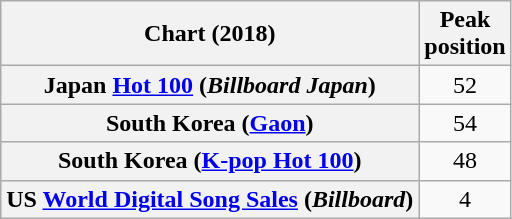<table class="wikitable sortable plainrowheaders" style="text-align:center">
<tr>
<th scope="col">Chart (2018)</th>
<th scope="col">Peak<br>position</th>
</tr>
<tr>
<th scope="row">Japan <a href='#'>Hot 100</a> (<em>Billboard Japan</em>)</th>
<td>52</td>
</tr>
<tr>
<th scope="row">South Korea (<a href='#'>Gaon</a>)</th>
<td>54</td>
</tr>
<tr>
<th scope="row">South Korea (<a href='#'>K-pop Hot 100</a>)</th>
<td>48</td>
</tr>
<tr>
<th scope="row">US <a href='#'>World Digital Song Sales</a> (<em>Billboard</em>)</th>
<td>4</td>
</tr>
</table>
